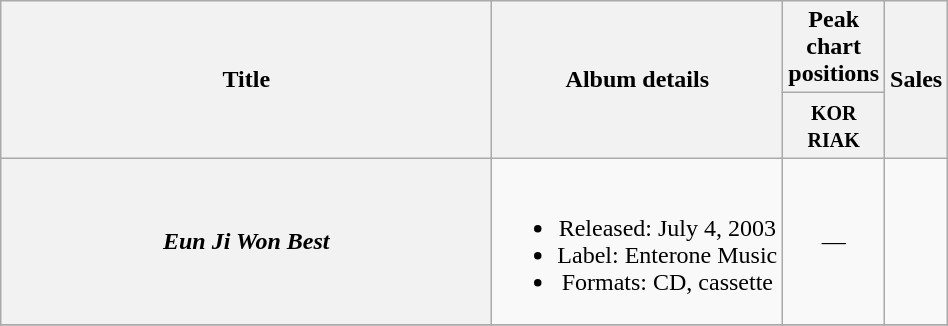<table class="wikitable plainrowheaders" style="text-align:center;">
<tr>
<th scope="col" rowspan="2" style="width:20em;">Title</th>
<th scope="col" rowspan="2">Album details</th>
<th scope="col" colspan="1">Peak chart positions</th>
<th scope="col" rowspan="2">Sales</th>
</tr>
<tr>
<th style="width:3em;"><small>KOR<br>RIAK</small><br></th>
</tr>
<tr>
<th scope="row"><em>Eun Ji Won Best</em></th>
<td><br><ul><li>Released: July 4, 2003</li><li>Label: Enterone Music</li><li>Formats: CD, cassette</li></ul></td>
<td>—</td>
<td></td>
</tr>
<tr>
</tr>
</table>
